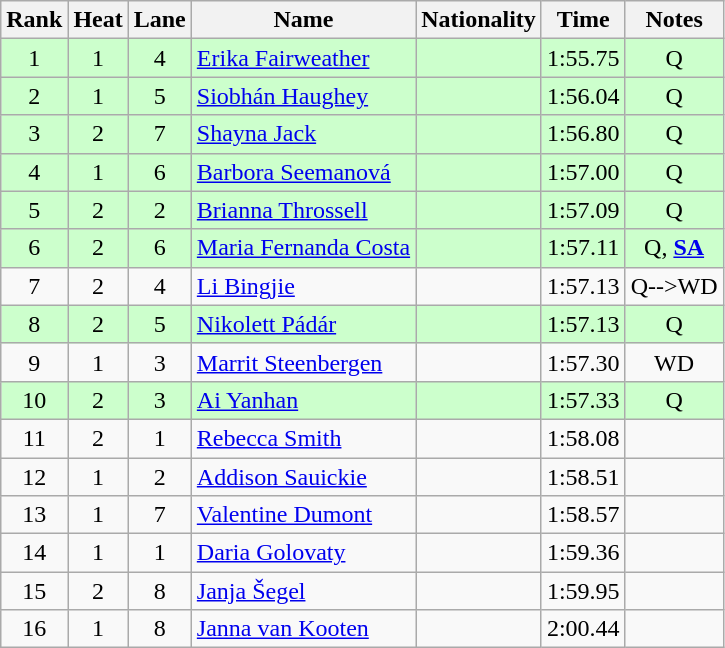<table class="wikitable sortable" style="text-align:center">
<tr>
<th>Rank</th>
<th>Heat</th>
<th>Lane</th>
<th>Name</th>
<th>Nationality</th>
<th>Time</th>
<th>Notes</th>
</tr>
<tr bgcolor=ccffcc>
<td>1</td>
<td>1</td>
<td>4</td>
<td align=left><a href='#'>Erika Fairweather</a></td>
<td align=left></td>
<td>1:55.75</td>
<td>Q</td>
</tr>
<tr bgcolor=ccffcc>
<td>2</td>
<td>1</td>
<td>5</td>
<td align=left><a href='#'>Siobhán Haughey</a></td>
<td align=left></td>
<td>1:56.04</td>
<td>Q</td>
</tr>
<tr bgcolor=ccffcc>
<td>3</td>
<td>2</td>
<td>7</td>
<td align=left><a href='#'>Shayna Jack</a></td>
<td align=left></td>
<td>1:56.80</td>
<td>Q</td>
</tr>
<tr bgcolor=ccffcc>
<td>4</td>
<td>1</td>
<td>6</td>
<td align=left><a href='#'>Barbora Seemanová</a></td>
<td align=left></td>
<td>1:57.00</td>
<td>Q</td>
</tr>
<tr bgcolor=ccffcc>
<td>5</td>
<td>2</td>
<td>2</td>
<td align=left><a href='#'>Brianna Throssell</a></td>
<td align=left></td>
<td>1:57.09</td>
<td>Q</td>
</tr>
<tr bgcolor=ccffcc>
<td>6</td>
<td>2</td>
<td>6</td>
<td align=left><a href='#'>Maria Fernanda Costa</a></td>
<td align=left></td>
<td>1:57.11</td>
<td>Q, <strong><a href='#'>SA</a></strong></td>
</tr>
<tr>
<td>7</td>
<td>2</td>
<td>4</td>
<td align=left><a href='#'>Li Bingjie</a></td>
<td align=left></td>
<td>1:57.13</td>
<td>Q-->WD</td>
</tr>
<tr bgcolor=ccffcc>
<td>8</td>
<td>2</td>
<td>5</td>
<td align=left><a href='#'>Nikolett Pádár</a></td>
<td align=left></td>
<td>1:57.13</td>
<td>Q</td>
</tr>
<tr>
<td>9</td>
<td>1</td>
<td>3</td>
<td align=left><a href='#'>Marrit Steenbergen</a></td>
<td align=left></td>
<td>1:57.30</td>
<td>WD</td>
</tr>
<tr bgcolor=ccffcc>
<td>10</td>
<td>2</td>
<td>3</td>
<td align=left><a href='#'>Ai Yanhan</a></td>
<td align=left></td>
<td>1:57.33</td>
<td>Q</td>
</tr>
<tr>
<td>11</td>
<td>2</td>
<td>1</td>
<td align=left><a href='#'>Rebecca Smith</a></td>
<td align=left></td>
<td>1:58.08</td>
<td></td>
</tr>
<tr>
<td>12</td>
<td>1</td>
<td>2</td>
<td align=left><a href='#'>Addison Sauickie</a></td>
<td align=left></td>
<td>1:58.51</td>
<td></td>
</tr>
<tr>
<td>13</td>
<td>1</td>
<td>7</td>
<td align=left><a href='#'>Valentine Dumont</a></td>
<td align=left></td>
<td>1:58.57</td>
<td></td>
</tr>
<tr>
<td>14</td>
<td>1</td>
<td>1</td>
<td align=left><a href='#'>Daria Golovaty</a></td>
<td align=left></td>
<td>1:59.36</td>
<td></td>
</tr>
<tr>
<td>15</td>
<td>2</td>
<td>8</td>
<td align=left><a href='#'>Janja Šegel</a></td>
<td align=left></td>
<td>1:59.95</td>
<td></td>
</tr>
<tr>
<td>16</td>
<td>1</td>
<td>8</td>
<td align=left><a href='#'>Janna van Kooten</a></td>
<td align=left></td>
<td>2:00.44</td>
<td></td>
</tr>
</table>
